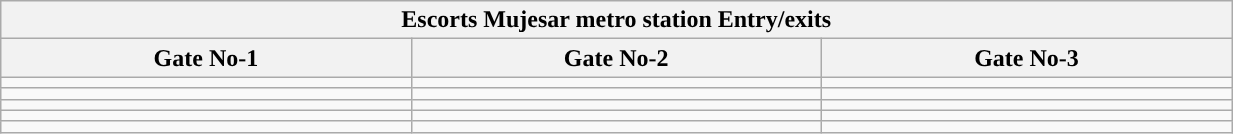<table class="wikitable" style="text-align: center;" width="65%">
<tr>
<th align="center" colspan="5" style="background:#"><span>Escorts Mujesar metro station Entry/exits</span></th>
</tr>
<tr>
<th style="width:15%;">Gate No-1</th>
<th style="width:15%;">Gate No-2</th>
<th style="width:15%;">Gate No-3</th>
</tr>
<tr>
<td></td>
<td></td>
<td></td>
</tr>
<tr>
<td></td>
<td></td>
<td></td>
</tr>
<tr>
<td></td>
<td></td>
<td></td>
</tr>
<tr>
<td></td>
<td></td>
<td></td>
</tr>
<tr>
<td></td>
<td></td>
<td></td>
</tr>
</table>
